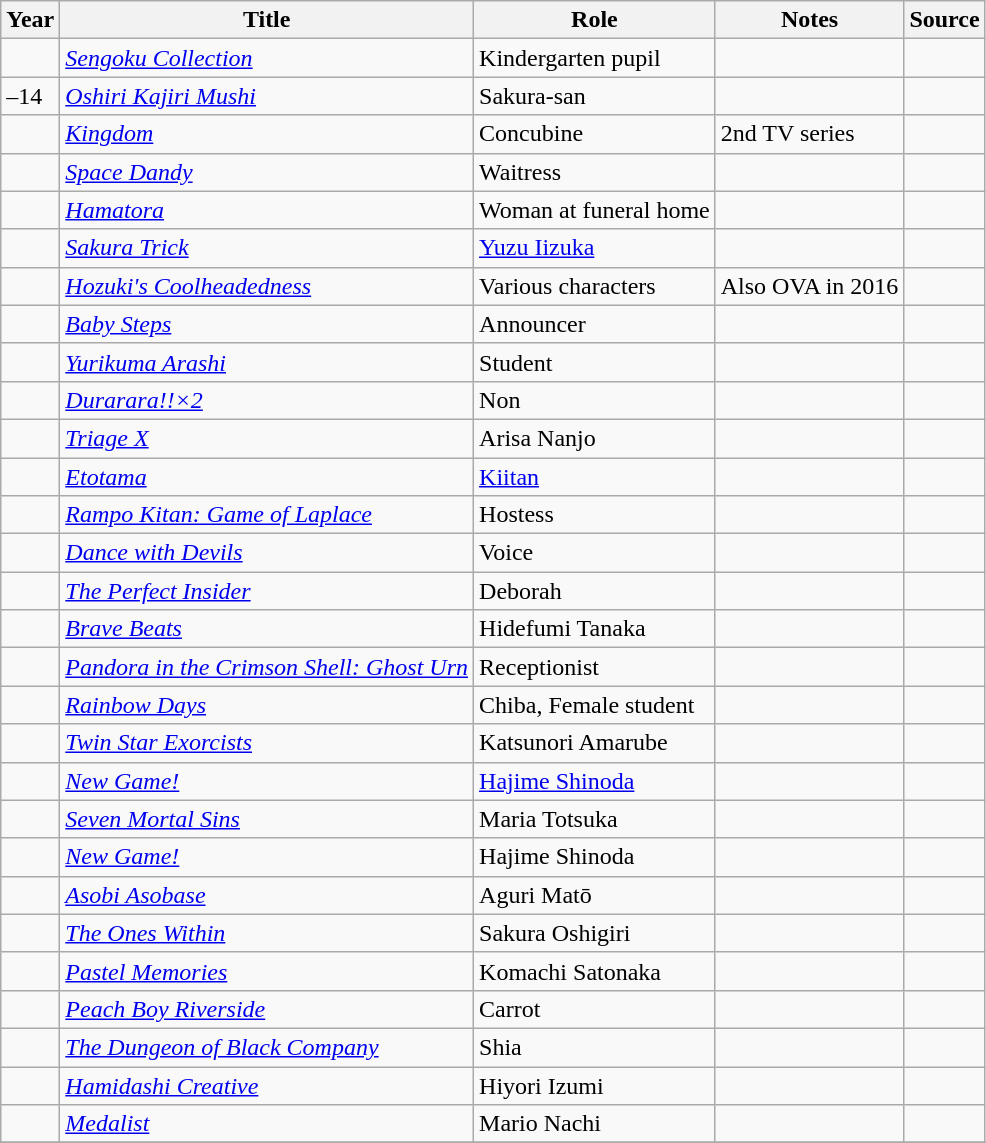<table class="wikitable sortable plainrowheaders">
<tr>
<th>Year</th>
<th>Title</th>
<th>Role</th>
<th class="unsortable">Notes</th>
<th class="unsortable">Source</th>
</tr>
<tr>
<td></td>
<td><em><a href='#'>Sengoku Collection</a></em></td>
<td>Kindergarten pupil</td>
<td></td>
<td></td>
</tr>
<tr>
<td>–14</td>
<td><em><a href='#'>Oshiri Kajiri Mushi</a></em></td>
<td>Sakura-san</td>
<td></td>
<td></td>
</tr>
<tr>
<td></td>
<td><em><a href='#'>Kingdom</a></em></td>
<td>Concubine</td>
<td>2nd TV series</td>
<td></td>
</tr>
<tr>
<td></td>
<td><em><a href='#'>Space Dandy</a></em></td>
<td>Waitress</td>
<td></td>
<td></td>
</tr>
<tr>
<td></td>
<td><em><a href='#'>Hamatora</a></em></td>
<td>Woman at funeral home</td>
<td></td>
<td></td>
</tr>
<tr>
<td></td>
<td><em><a href='#'>Sakura Trick</a></em></td>
<td><a href='#'>Yuzu Iizuka</a></td>
<td></td>
<td></td>
</tr>
<tr>
<td></td>
<td><em><a href='#'>Hozuki's Coolheadedness</a></em></td>
<td>Various characters </td>
<td>Also OVA in 2016</td>
<td></td>
</tr>
<tr>
<td></td>
<td><em><a href='#'>Baby Steps</a></em></td>
<td>Announcer</td>
<td></td>
<td></td>
</tr>
<tr>
<td></td>
<td><em><a href='#'>Yurikuma Arashi</a></em></td>
<td>Student</td>
<td></td>
<td></td>
</tr>
<tr>
<td></td>
<td><em><a href='#'>Durarara!!×2</a></em></td>
<td>Non</td>
<td></td>
<td></td>
</tr>
<tr>
<td></td>
<td><em><a href='#'>Triage X</a></em></td>
<td>Arisa Nanjo</td>
<td></td>
<td></td>
</tr>
<tr>
<td></td>
<td><em><a href='#'>Etotama</a></em></td>
<td><a href='#'>Kiitan</a></td>
<td></td>
<td></td>
</tr>
<tr>
<td></td>
<td><em><a href='#'>Rampo Kitan: Game of Laplace</a></em></td>
<td>Hostess</td>
<td></td>
<td></td>
</tr>
<tr>
<td></td>
<td><em><a href='#'>Dance with Devils</a></em></td>
<td>Voice</td>
<td></td>
<td></td>
</tr>
<tr>
<td></td>
<td><em><a href='#'>The Perfect Insider</a></em></td>
<td>Deborah</td>
<td></td>
<td></td>
</tr>
<tr>
<td></td>
<td><em><a href='#'>Brave Beats</a></em></td>
<td>Hidefumi Tanaka</td>
<td></td>
<td></td>
</tr>
<tr>
<td></td>
<td><em><a href='#'>Pandora in the Crimson Shell: Ghost Urn</a></em></td>
<td>Receptionist</td>
<td></td>
<td></td>
</tr>
<tr>
<td></td>
<td><em><a href='#'>Rainbow Days</a></em></td>
<td>Chiba, Female student</td>
<td></td>
<td></td>
</tr>
<tr>
<td></td>
<td><em><a href='#'>Twin Star Exorcists</a></em></td>
<td>Katsunori Amarube</td>
<td></td>
<td></td>
</tr>
<tr>
<td></td>
<td><em><a href='#'>New Game!</a></em></td>
<td><a href='#'>Hajime Shinoda</a></td>
<td></td>
<td></td>
</tr>
<tr>
<td></td>
<td><em><a href='#'>Seven Mortal Sins</a></em></td>
<td>Maria Totsuka</td>
<td></td>
<td></td>
</tr>
<tr>
<td></td>
<td><em><a href='#'>New Game!</a></em></td>
<td>Hajime Shinoda</td>
<td></td>
<td></td>
</tr>
<tr>
<td></td>
<td><em><a href='#'>Asobi Asobase</a></em></td>
<td>Aguri Matō</td>
<td></td>
<td></td>
</tr>
<tr>
<td></td>
<td><em><a href='#'>The Ones Within</a></em></td>
<td>Sakura Oshigiri</td>
<td></td>
<td></td>
</tr>
<tr>
<td></td>
<td><em><a href='#'>Pastel Memories</a></em></td>
<td>Komachi Satonaka</td>
<td></td>
<td></td>
</tr>
<tr>
<td></td>
<td><em><a href='#'>Peach Boy Riverside</a></em></td>
<td>Carrot</td>
<td></td>
<td></td>
</tr>
<tr>
<td></td>
<td><em><a href='#'>The Dungeon of Black Company</a></em></td>
<td>Shia</td>
<td></td>
<td></td>
</tr>
<tr>
<td></td>
<td><em><a href='#'>Hamidashi Creative</a></em></td>
<td>Hiyori Izumi</td>
<td></td>
<td></td>
</tr>
<tr>
<td></td>
<td><em><a href='#'>Medalist</a></em></td>
<td>Mario Nachi</td>
<td></td>
<td></td>
</tr>
<tr>
</tr>
</table>
